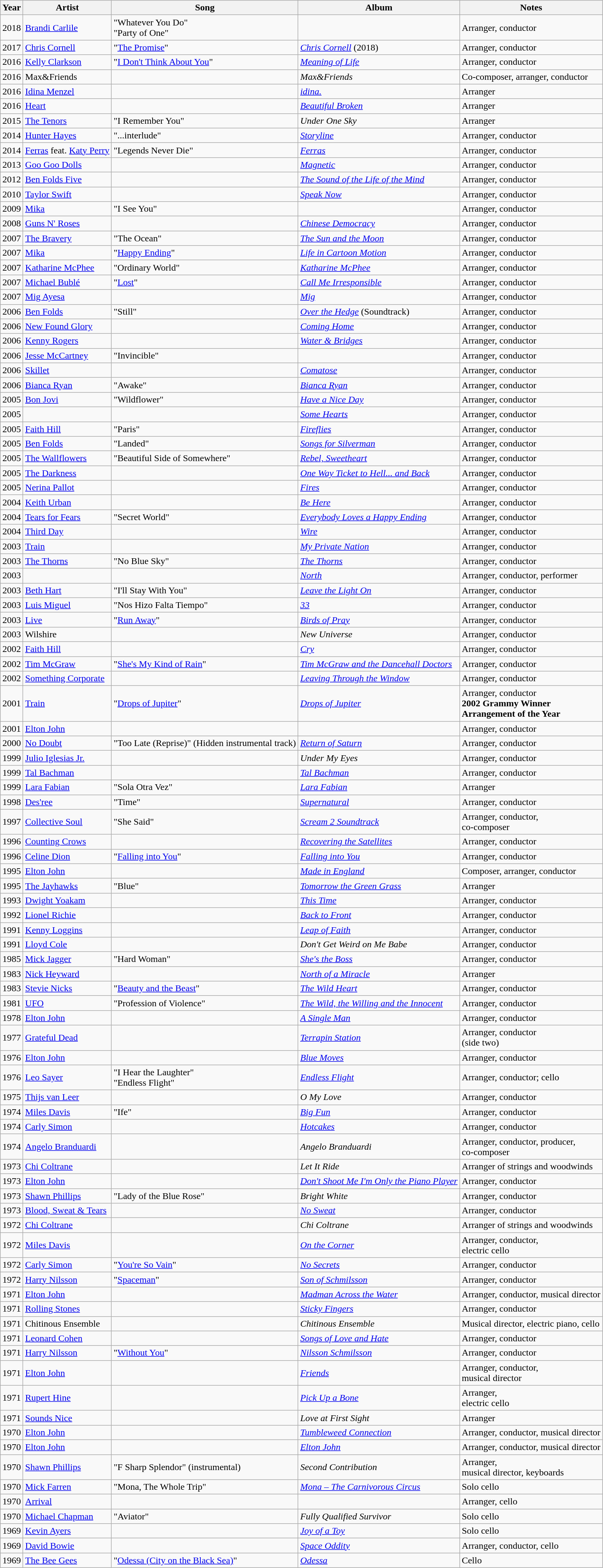<table class="wikitable sortable plainrowheaders" style="min-width:56em">
<tr>
<th>Year</th>
<th>Artist</th>
<th>Song</th>
<th>Album</th>
<th>Notes</th>
</tr>
<tr>
<td>2018</td>
<td><a href='#'>Brandi Carlile</a></td>
<td>"Whatever You Do"<br>"Party of One"</td>
<td></td>
<td>Arranger, conductor</td>
</tr>
<tr>
<td>2017</td>
<td><a href='#'>Chris Cornell</a></td>
<td>"<a href='#'>The Promise</a>"</td>
<td><em><a href='#'>Chris Cornell</a></em> (2018)</td>
<td>Arranger, conductor</td>
</tr>
<tr>
<td>2016</td>
<td><a href='#'>Kelly Clarkson</a></td>
<td>"<a href='#'>I Don't Think About You</a>"</td>
<td><em><a href='#'>Meaning of Life</a></em></td>
<td>Arranger, conductor</td>
</tr>
<tr>
<td>2016</td>
<td>Max&Friends</td>
<td></td>
<td><em>Max&Friends</em></td>
<td>Co-composer, arranger, conductor</td>
</tr>
<tr>
<td>2016</td>
<td><a href='#'>Idina Menzel</a></td>
<td></td>
<td><em><a href='#'>idina.</a></em></td>
<td>Arranger</td>
</tr>
<tr>
<td>2016</td>
<td><a href='#'>Heart</a></td>
<td></td>
<td><em><a href='#'>Beautiful Broken</a></em></td>
<td>Arranger</td>
</tr>
<tr>
<td>2015</td>
<td><a href='#'>The Tenors</a></td>
<td>"I Remember You"</td>
<td><em>Under One Sky</em></td>
<td>Arranger</td>
</tr>
<tr>
<td>2014</td>
<td><a href='#'>Hunter Hayes</a></td>
<td>"...interlude"</td>
<td><em><a href='#'>Storyline</a></em></td>
<td>Arranger, conductor</td>
</tr>
<tr>
<td>2014</td>
<td><a href='#'>Ferras</a> feat. <a href='#'>Katy Perry</a></td>
<td>"Legends Never Die"</td>
<td><em><a href='#'>Ferras</a></em></td>
<td>Arranger, conductor</td>
</tr>
<tr>
<td>2013</td>
<td><a href='#'>Goo Goo Dolls</a></td>
<td></td>
<td><em><a href='#'>Magnetic</a></em></td>
<td>Arranger, conductor</td>
</tr>
<tr>
<td>2012</td>
<td><a href='#'>Ben Folds Five</a></td>
<td></td>
<td><em><a href='#'>The Sound of the Life of the Mind</a></em></td>
<td>Arranger, conductor</td>
</tr>
<tr>
<td>2010</td>
<td><a href='#'>Taylor Swift</a></td>
<td></td>
<td><em><a href='#'>Speak Now</a></em></td>
<td>Arranger, conductor</td>
</tr>
<tr>
<td>2009</td>
<td><a href='#'>Mika</a></td>
<td>"I See You"</td>
<td></td>
<td>Arranger, conductor</td>
</tr>
<tr>
<td>2008</td>
<td><a href='#'>Guns N' Roses</a></td>
<td></td>
<td><em><a href='#'>Chinese Democracy</a></em></td>
<td>Arranger, conductor</td>
</tr>
<tr>
<td>2007</td>
<td><a href='#'>The Bravery</a></td>
<td>"The Ocean"</td>
<td><em><a href='#'>The Sun and the Moon</a></em></td>
<td>Arranger, conductor</td>
</tr>
<tr>
<td>2007</td>
<td><a href='#'>Mika</a></td>
<td>"<a href='#'>Happy Ending</a>"</td>
<td><em><a href='#'>Life in Cartoon Motion</a></em></td>
<td>Arranger, conductor</td>
</tr>
<tr>
<td>2007</td>
<td><a href='#'>Katharine McPhee</a></td>
<td>"Ordinary World"</td>
<td><em><a href='#'>Katharine McPhee</a></em></td>
<td>Arranger, conductor</td>
</tr>
<tr>
<td>2007</td>
<td><a href='#'>Michael Bublé</a></td>
<td>"<a href='#'>Lost</a>"</td>
<td><em><a href='#'>Call Me Irresponsible</a></em></td>
<td>Arranger, conductor</td>
</tr>
<tr>
<td>2007</td>
<td><a href='#'>Mig Ayesa</a></td>
<td></td>
<td><em><a href='#'>Mig</a></em></td>
<td>Arranger, conductor</td>
</tr>
<tr>
<td>2006</td>
<td><a href='#'>Ben Folds</a></td>
<td>"Still"</td>
<td><em><a href='#'>Over the Hedge</a></em> (Soundtrack)</td>
<td>Arranger, conductor</td>
</tr>
<tr>
<td>2006</td>
<td><a href='#'>New Found Glory</a></td>
<td></td>
<td><em><a href='#'>Coming Home</a></em></td>
<td>Arranger, conductor</td>
</tr>
<tr>
<td>2006</td>
<td><a href='#'>Kenny Rogers</a></td>
<td></td>
<td><em><a href='#'>Water & Bridges</a></em></td>
<td>Arranger, conductor</td>
</tr>
<tr>
<td>2006</td>
<td><a href='#'>Jesse McCartney</a></td>
<td>"Invincible"</td>
<td></td>
<td>Arranger, conductor</td>
</tr>
<tr>
<td>2006</td>
<td><a href='#'>Skillet</a></td>
<td></td>
<td><em><a href='#'>Comatose</a></em></td>
<td>Arranger, conductor</td>
</tr>
<tr>
<td>2006</td>
<td><a href='#'>Bianca Ryan</a></td>
<td>"Awake"</td>
<td><em><a href='#'>Bianca Ryan</a></em></td>
<td>Arranger, conductor</td>
</tr>
<tr>
<td>2005</td>
<td><a href='#'>Bon Jovi</a></td>
<td>"Wildflower"</td>
<td><em><a href='#'>Have a Nice Day</a></em></td>
<td>Arranger, conductor</td>
</tr>
<tr>
<td>2005</td>
<td></td>
<td></td>
<td><em><a href='#'>Some Hearts</a></em></td>
<td>Arranger, conductor</td>
</tr>
<tr>
<td>2005</td>
<td><a href='#'>Faith Hill</a></td>
<td>"Paris"</td>
<td><em><a href='#'>Fireflies</a></em></td>
<td>Arranger, conductor</td>
</tr>
<tr>
<td>2005</td>
<td><a href='#'>Ben Folds</a></td>
<td>"Landed"</td>
<td><em><a href='#'>Songs for Silverman</a></em></td>
<td>Arranger, conductor</td>
</tr>
<tr>
<td>2005</td>
<td><a href='#'>The Wallflowers</a></td>
<td>"Beautiful Side of Somewhere"</td>
<td><em><a href='#'>Rebel, Sweetheart</a></em></td>
<td>Arranger, conductor</td>
</tr>
<tr>
<td>2005</td>
<td><a href='#'>The Darkness</a></td>
<td></td>
<td><em><a href='#'>One Way Ticket to Hell... and Back</a></em></td>
<td>Arranger, conductor</td>
</tr>
<tr>
<td>2005</td>
<td><a href='#'>Nerina Pallot</a></td>
<td></td>
<td><em><a href='#'>Fires</a></em></td>
<td>Arranger, conductor</td>
</tr>
<tr>
<td>2004</td>
<td><a href='#'>Keith Urban</a></td>
<td></td>
<td><em><a href='#'>Be Here</a></em></td>
<td>Arranger, conductor</td>
</tr>
<tr>
<td>2004</td>
<td><a href='#'>Tears for Fears</a></td>
<td>"Secret World"</td>
<td><em><a href='#'>Everybody Loves a Happy Ending</a></em></td>
<td>Arranger, conductor</td>
</tr>
<tr>
<td>2004</td>
<td><a href='#'>Third Day</a></td>
<td></td>
<td><em><a href='#'>Wire</a></em></td>
<td>Arranger, conductor</td>
</tr>
<tr>
<td>2003</td>
<td><a href='#'>Train</a></td>
<td></td>
<td><em><a href='#'>My Private Nation</a></em></td>
<td>Arranger, conductor</td>
</tr>
<tr>
<td>2003</td>
<td><a href='#'>The Thorns</a></td>
<td>"No Blue Sky"</td>
<td><em><a href='#'>The Thorns</a></em></td>
<td>Arranger, conductor</td>
</tr>
<tr>
<td>2003</td>
<td></td>
<td></td>
<td><em><a href='#'>North</a></em></td>
<td>Arranger, conductor, performer</td>
</tr>
<tr>
<td>2003</td>
<td><a href='#'>Beth Hart</a></td>
<td>"I'll Stay With You"</td>
<td><em><a href='#'>Leave the Light On</a></em></td>
<td>Arranger, conductor</td>
</tr>
<tr>
<td>2003</td>
<td><a href='#'>Luis Miguel</a></td>
<td>"Nos Hizo Falta Tiempo"</td>
<td><em><a href='#'>33</a></em></td>
<td>Arranger, conductor</td>
</tr>
<tr>
<td>2003</td>
<td><a href='#'>Live</a></td>
<td>"<a href='#'>Run Away</a>"</td>
<td><em><a href='#'>Birds of Pray</a></em></td>
<td>Arranger, conductor</td>
</tr>
<tr>
<td>2003</td>
<td>Wilshire</td>
<td></td>
<td><em>New Universe</em></td>
<td>Arranger, conductor</td>
</tr>
<tr>
<td>2002</td>
<td><a href='#'>Faith Hill</a></td>
<td></td>
<td><em><a href='#'>Cry</a></em></td>
<td>Arranger, conductor</td>
</tr>
<tr>
<td>2002</td>
<td><a href='#'>Tim McGraw</a></td>
<td>"<a href='#'>She's My Kind of Rain</a>"</td>
<td><em><a href='#'>Tim McGraw and the Dancehall Doctors</a></em></td>
<td>Arranger, conductor</td>
</tr>
<tr>
<td>2002</td>
<td><a href='#'>Something Corporate</a></td>
<td></td>
<td><em><a href='#'>Leaving Through the Window</a></em></td>
<td>Arranger, conductor</td>
</tr>
<tr>
<td>2001</td>
<td><a href='#'>Train</a></td>
<td>"<a href='#'>Drops of Jupiter</a>"</td>
<td><em><a href='#'>Drops of Jupiter</a></em></td>
<td>Arranger, conductor<br><strong>2002 Grammy Winner</strong><br><strong>Arrangement of the Year</strong></td>
</tr>
<tr>
<td>2001</td>
<td><a href='#'>Elton John</a></td>
<td></td>
<td></td>
<td>Arranger, conductor</td>
</tr>
<tr>
<td>2000</td>
<td><a href='#'>No Doubt</a></td>
<td>"Too Late (Reprise)" (Hidden instrumental track)</td>
<td><em><a href='#'>Return of Saturn</a></em></td>
<td>Arranger, conductor</td>
</tr>
<tr>
<td>1999</td>
<td><a href='#'>Julio Iglesias Jr.</a></td>
<td></td>
<td><em>Under My Eyes</em></td>
<td>Arranger, conductor</td>
</tr>
<tr>
<td>1999</td>
<td><a href='#'>Tal Bachman</a></td>
<td></td>
<td><em><a href='#'>Tal Bachman</a></em></td>
<td>Arranger, conductor</td>
</tr>
<tr>
<td>1999</td>
<td><a href='#'>Lara Fabian</a></td>
<td>"Sola Otra Vez"</td>
<td><em><a href='#'>Lara Fabian</a></em></td>
<td>Arranger</td>
</tr>
<tr>
<td>1998</td>
<td><a href='#'>Des'ree</a></td>
<td>"Time"</td>
<td><em><a href='#'>Supernatural</a></em></td>
<td>Arranger, conductor</td>
</tr>
<tr>
<td>1997</td>
<td><a href='#'>Collective Soul</a></td>
<td>"She Said"</td>
<td><em><a href='#'>Scream 2 Soundtrack</a></em></td>
<td>Arranger, conductor,<br>co-composer</td>
</tr>
<tr>
<td>1996</td>
<td><a href='#'>Counting Crows</a></td>
<td></td>
<td><em><a href='#'>Recovering the Satellites</a></em></td>
<td>Arranger, conductor</td>
</tr>
<tr>
<td>1996</td>
<td><a href='#'>Celine Dion</a></td>
<td>"<a href='#'>Falling into You</a>"</td>
<td><em><a href='#'>Falling into You</a></em></td>
<td>Arranger, conductor</td>
</tr>
<tr>
<td>1995</td>
<td><a href='#'>Elton John</a></td>
<td></td>
<td><em><a href='#'>Made in England</a></em></td>
<td>Composer, arranger, conductor</td>
</tr>
<tr>
<td>1995</td>
<td><a href='#'>The Jayhawks</a></td>
<td>"Blue"</td>
<td><em><a href='#'>Tomorrow the Green Grass</a></em></td>
<td>Arranger</td>
</tr>
<tr>
<td>1993</td>
<td><a href='#'>Dwight Yoakam</a></td>
<td></td>
<td><em><a href='#'>This Time</a></em></td>
<td>Arranger, conductor</td>
</tr>
<tr>
<td>1992</td>
<td><a href='#'>Lionel Richie</a></td>
<td></td>
<td><em><a href='#'>Back to Front</a></em></td>
<td>Arranger, conductor</td>
</tr>
<tr>
<td>1991</td>
<td><a href='#'>Kenny Loggins</a></td>
<td></td>
<td><em><a href='#'>Leap of Faith</a></em></td>
<td>Arranger, conductor</td>
</tr>
<tr>
<td>1991</td>
<td><a href='#'>Lloyd Cole</a></td>
<td></td>
<td><em>Don't Get Weird on Me Babe</em></td>
<td>Arranger, conductor</td>
</tr>
<tr>
<td>1985</td>
<td><a href='#'>Mick Jagger</a></td>
<td>"Hard Woman"</td>
<td><em><a href='#'>She's the Boss</a></em></td>
<td>Arranger, conductor</td>
</tr>
<tr>
<td>1983</td>
<td><a href='#'>Nick Heyward</a></td>
<td></td>
<td><em><a href='#'>North of a Miracle</a></em></td>
<td>Arranger</td>
</tr>
<tr>
<td>1983</td>
<td><a href='#'>Stevie Nicks</a></td>
<td>"<a href='#'>Beauty and the Beast</a>"</td>
<td><em><a href='#'>The Wild Heart</a></em></td>
<td>Arranger, conductor</td>
</tr>
<tr>
<td>1981</td>
<td><a href='#'>UFO</a></td>
<td>"Profession of Violence"</td>
<td><em><a href='#'>The Wild, the Willing and the Innocent</a></em></td>
<td>Arranger, conductor</td>
</tr>
<tr>
<td>1978</td>
<td><a href='#'>Elton John</a></td>
<td></td>
<td><em><a href='#'>A Single Man</a></em></td>
<td>Arranger, conductor</td>
</tr>
<tr>
<td>1977</td>
<td><a href='#'>Grateful Dead</a></td>
<td></td>
<td><em><a href='#'>Terrapin Station</a></em></td>
<td>Arranger, conductor<br>(side two)</td>
</tr>
<tr>
<td>1976</td>
<td><a href='#'>Elton John</a></td>
<td></td>
<td><em><a href='#'>Blue Moves</a></em></td>
<td>Arranger, conductor</td>
</tr>
<tr>
<td>1976</td>
<td><a href='#'>Leo Sayer</a></td>
<td>"I Hear the Laughter"<br>"Endless Flight"</td>
<td><em><a href='#'>Endless Flight</a></em></td>
<td>Arranger, conductor; cello</td>
</tr>
<tr>
<td>1975</td>
<td><a href='#'>Thijs van Leer</a></td>
<td></td>
<td><em>O My Love</em></td>
<td>Arranger, conductor</td>
</tr>
<tr>
<td>1974</td>
<td><a href='#'>Miles Davis</a></td>
<td>"Ife"</td>
<td><em><a href='#'>Big Fun</a></em></td>
<td>Arranger, conductor</td>
</tr>
<tr>
<td>1974</td>
<td><a href='#'>Carly Simon</a></td>
<td></td>
<td><em><a href='#'>Hotcakes</a></em></td>
<td>Arranger, conductor</td>
</tr>
<tr>
<td>1974</td>
<td><a href='#'>Angelo Branduardi</a></td>
<td></td>
<td><em>Angelo Branduardi</em></td>
<td>Arranger, conductor, producer,<br>co-composer</td>
</tr>
<tr>
<td>1973</td>
<td><a href='#'>Chi Coltrane</a></td>
<td></td>
<td><em>Let It Ride</em></td>
<td>Arranger of strings and woodwinds</td>
</tr>
<tr>
<td>1973</td>
<td><a href='#'>Elton John</a></td>
<td></td>
<td><em><a href='#'>Don't Shoot Me I'm Only the Piano Player</a></em></td>
<td>Arranger, conductor</td>
</tr>
<tr>
<td>1973</td>
<td><a href='#'>Shawn Phillips</a></td>
<td>"Lady of the Blue Rose"</td>
<td><em>Bright White</em></td>
<td>Arranger, conductor</td>
</tr>
<tr>
<td>1973</td>
<td><a href='#'>Blood, Sweat & Tears</a></td>
<td></td>
<td><em><a href='#'>No Sweat</a></em></td>
<td>Arranger, conductor</td>
</tr>
<tr>
<td>1972</td>
<td><a href='#'>Chi Coltrane</a></td>
<td></td>
<td><em>Chi Coltrane</em></td>
<td>Arranger of strings and woodwinds</td>
</tr>
<tr>
<td>1972</td>
<td><a href='#'>Miles Davis</a></td>
<td></td>
<td><em><a href='#'>On the Corner</a></em></td>
<td>Arranger, conductor,<br>electric cello</td>
</tr>
<tr>
<td>1972</td>
<td><a href='#'>Carly Simon</a></td>
<td>"<a href='#'>You're So Vain</a>"</td>
<td><em><a href='#'>No Secrets</a></em></td>
<td>Arranger, conductor</td>
</tr>
<tr>
<td>1972</td>
<td><a href='#'>Harry Nilsson</a></td>
<td>"<a href='#'>Spaceman</a>"</td>
<td><em><a href='#'>Son of Schmilsson</a></em></td>
<td>Arranger, conductor</td>
</tr>
<tr>
<td>1971</td>
<td><a href='#'>Elton John</a></td>
<td></td>
<td><em><a href='#'>Madman Across the Water</a></em></td>
<td>Arranger, conductor, musical director</td>
</tr>
<tr>
<td>1971</td>
<td><a href='#'>Rolling Stones</a></td>
<td></td>
<td><em><a href='#'>Sticky Fingers</a></em></td>
<td>Arranger, conductor</td>
</tr>
<tr>
<td>1971</td>
<td>Chitinous Ensemble</td>
<td></td>
<td><em>Chitinous Ensemble</em></td>
<td>Musical director, electric piano, cello</td>
</tr>
<tr>
<td>1971</td>
<td><a href='#'>Leonard Cohen</a></td>
<td></td>
<td><em><a href='#'>Songs of Love and Hate</a></em></td>
<td>Arranger, conductor</td>
</tr>
<tr>
<td>1971</td>
<td><a href='#'>Harry Nilsson</a></td>
<td>"<a href='#'>Without You</a>"</td>
<td><em><a href='#'>Nilsson Schmilsson</a></em></td>
<td>Arranger, conductor</td>
</tr>
<tr>
<td>1971</td>
<td><a href='#'>Elton John</a></td>
<td></td>
<td><em><a href='#'>Friends</a></em></td>
<td>Arranger, conductor,<br>musical director</td>
</tr>
<tr>
<td>1971</td>
<td><a href='#'>Rupert Hine</a></td>
<td></td>
<td><em><a href='#'>Pick Up a Bone</a></em></td>
<td>Arranger,<br>electric cello</td>
</tr>
<tr>
<td>1971</td>
<td><a href='#'>Sounds Nice</a></td>
<td></td>
<td><em>Love at First Sight</em></td>
<td>Arranger</td>
</tr>
<tr>
<td>1970</td>
<td><a href='#'>Elton John</a></td>
<td></td>
<td><em><a href='#'>Tumbleweed Connection</a></em></td>
<td>Arranger, conductor, musical director</td>
</tr>
<tr>
<td>1970</td>
<td><a href='#'>Elton John</a></td>
<td></td>
<td><em><a href='#'>Elton John</a></em></td>
<td>Arranger, conductor, musical director</td>
</tr>
<tr>
<td>1970</td>
<td><a href='#'>Shawn Phillips</a></td>
<td>"F Sharp Splendor" (instrumental)</td>
<td><em>Second Contribution</em></td>
<td>Arranger,<br>musical director, keyboards</td>
</tr>
<tr>
<td>1970</td>
<td><a href='#'>Mick Farren</a></td>
<td>"Mona, The Whole Trip"</td>
<td><em><a href='#'>Mona – The Carnivorous Circus</a></em></td>
<td>Solo cello</td>
</tr>
<tr>
<td>1970</td>
<td><a href='#'>Arrival</a></td>
<td></td>
<td></td>
<td>Arranger, cello</td>
</tr>
<tr>
<td>1970</td>
<td><a href='#'>Michael Chapman</a></td>
<td>"Aviator"</td>
<td><em>Fully Qualified Survivor</em></td>
<td>Solo cello</td>
</tr>
<tr>
<td>1969</td>
<td><a href='#'>Kevin Ayers</a></td>
<td></td>
<td><em><a href='#'>Joy of a Toy</a></em></td>
<td>Solo cello</td>
</tr>
<tr>
<td>1969</td>
<td><a href='#'>David Bowie</a></td>
<td></td>
<td><em><a href='#'>Space Oddity</a></em></td>
<td>Arranger, conductor, cello</td>
</tr>
<tr>
<td>1969</td>
<td><a href='#'>The Bee Gees</a></td>
<td>"<a href='#'>Odessa (City on the Black Sea)</a>"</td>
<td><em><a href='#'>Odessa</a></em></td>
<td>Cello</td>
</tr>
</table>
